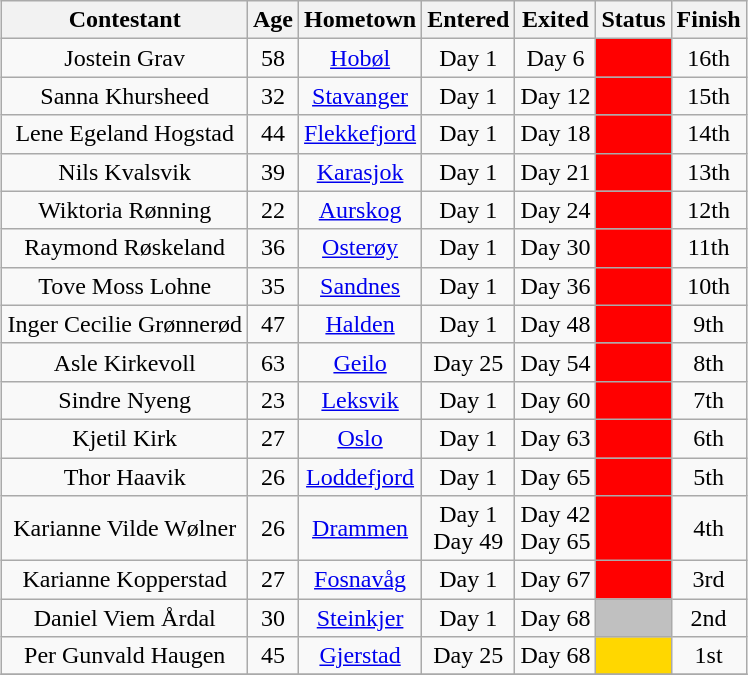<table class="wikitable sortable" style="margin:auto; text-align:center">
<tr>
<th>Contestant</th>
<th>Age</th>
<th>Hometown</th>
<th>Entered</th>
<th>Exited</th>
<th>Status</th>
<th>Finish</th>
</tr>
<tr>
<td>Jostein Grav</td>
<td>58</td>
<td><a href='#'>Hobøl</a></td>
<td>Day 1</td>
<td>Day 6</td>
<td style="background:#ff0000;"></td>
<td>16th</td>
</tr>
<tr>
<td>Sanna Khursheed</td>
<td>32</td>
<td><a href='#'>Stavanger</a></td>
<td>Day 1</td>
<td>Day 12</td>
<td style="background:#ff0000;"></td>
<td>15th</td>
</tr>
<tr>
<td>Lene Egeland Hogstad</td>
<td>44</td>
<td><a href='#'>Flekkefjord</a></td>
<td>Day 1</td>
<td>Day 18</td>
<td style="background:#ff0000;"></td>
<td>14th</td>
</tr>
<tr>
<td>Nils Kvalsvik</td>
<td>39</td>
<td><a href='#'>Karasjok</a></td>
<td>Day 1</td>
<td>Day 21</td>
<td style="background:#ff0000;"></td>
<td>13th</td>
</tr>
<tr>
<td>Wiktoria Rønning</td>
<td>22</td>
<td><a href='#'>Aurskog</a></td>
<td>Day 1</td>
<td>Day 24</td>
<td style="background:#ff0000;"></td>
<td>12th</td>
</tr>
<tr>
<td>Raymond Røskeland</td>
<td>36</td>
<td><a href='#'>Osterøy</a></td>
<td>Day 1</td>
<td>Day 30</td>
<td style="background:#ff0000;"></td>
<td>11th</td>
</tr>
<tr>
<td>Tove Moss Lohne</td>
<td>35</td>
<td><a href='#'>Sandnes</a></td>
<td>Day 1</td>
<td>Day 36</td>
<td style="background:#ff0000;"></td>
<td>10th</td>
</tr>
<tr>
<td>Inger Cecilie Grønnerød</td>
<td>47</td>
<td><a href='#'>Halden</a></td>
<td>Day 1</td>
<td>Day 48</td>
<td style="background:#ff0000;"></td>
<td>9th</td>
</tr>
<tr>
<td>Asle Kirkevoll</td>
<td>63</td>
<td><a href='#'>Geilo</a></td>
<td>Day 25</td>
<td>Day 54</td>
<td style="background:#ff0000;"></td>
<td>8th</td>
</tr>
<tr>
<td>Sindre Nyeng</td>
<td>23</td>
<td><a href='#'>Leksvik</a></td>
<td>Day 1</td>
<td>Day 60</td>
<td style="background:#ff0000;"></td>
<td>7th</td>
</tr>
<tr>
<td>Kjetil Kirk</td>
<td>27</td>
<td><a href='#'>Oslo</a></td>
<td>Day 1</td>
<td>Day 63</td>
<td style="background:#ff0000;"></td>
<td>6th</td>
</tr>
<tr>
<td>Thor Haavik</td>
<td>26</td>
<td><a href='#'>Loddefjord</a></td>
<td>Day 1</td>
<td>Day 65</td>
<td style="background:#ff0000;"></td>
<td>5th</td>
</tr>
<tr>
<td>Karianne Vilde Wølner</td>
<td>26</td>
<td><a href='#'>Drammen</a></td>
<td>Day 1<br>Day 49</td>
<td>Day 42<br>Day 65</td>
<td style="background:#ff0000;"></td>
<td>4th</td>
</tr>
<tr>
<td>Karianne Kopperstad</td>
<td>27</td>
<td><a href='#'>Fosnavåg</a></td>
<td>Day 1</td>
<td>Day 67</td>
<td style="background:#ff0000;"></td>
<td>3rd</td>
</tr>
<tr>
<td>Daniel Viem Årdal</td>
<td>30</td>
<td><a href='#'>Steinkjer</a></td>
<td>Day 1</td>
<td>Day 68</td>
<td style="background:silver;"></td>
<td>2nd</td>
</tr>
<tr>
<td>Per Gunvald Haugen</td>
<td>45</td>
<td><a href='#'>Gjerstad</a></td>
<td>Day 25</td>
<td>Day 68</td>
<td style="background:gold;"></td>
<td>1st</td>
</tr>
<tr>
</tr>
</table>
